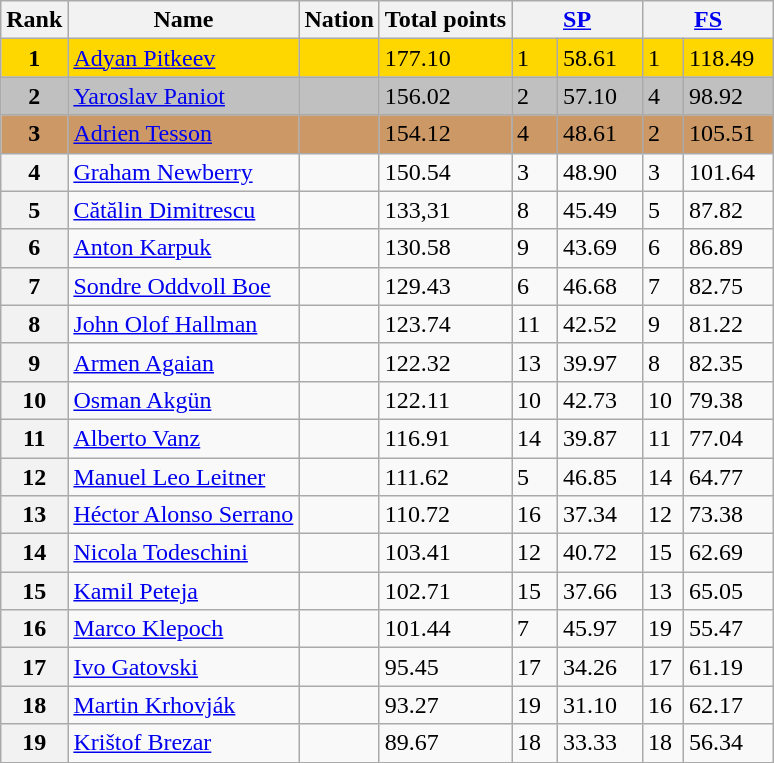<table class="wikitable sortable">
<tr>
<th>Rank</th>
<th>Name</th>
<th>Nation</th>
<th>Total points</th>
<th colspan="2" width="80px"><a href='#'>SP</a></th>
<th colspan="2" width="80px"><a href='#'>FS</a></th>
</tr>
<tr bgcolor="gold">
<td align="center"><strong>1</strong></td>
<td><a href='#'>Adyan Pitkeev</a></td>
<td></td>
<td>177.10</td>
<td>1</td>
<td>58.61</td>
<td>1</td>
<td>118.49</td>
</tr>
<tr bgcolor="silver">
<td align="center"><strong>2</strong></td>
<td><a href='#'>Yaroslav Paniot</a></td>
<td></td>
<td>156.02</td>
<td>2</td>
<td>57.10</td>
<td>4</td>
<td>98.92</td>
</tr>
<tr bgcolor="cc9966">
<td align="center"><strong>3</strong></td>
<td><a href='#'>Adrien Tesson</a></td>
<td></td>
<td>154.12</td>
<td>4</td>
<td>48.61</td>
<td>2</td>
<td>105.51</td>
</tr>
<tr>
<th>4</th>
<td><a href='#'>Graham Newberry</a></td>
<td></td>
<td>150.54</td>
<td>3</td>
<td>48.90</td>
<td>3</td>
<td>101.64</td>
</tr>
<tr>
<th>5</th>
<td><a href='#'>Cătălin Dimitrescu</a></td>
<td></td>
<td>133,31</td>
<td>8</td>
<td>45.49</td>
<td>5</td>
<td>87.82</td>
</tr>
<tr>
<th>6</th>
<td><a href='#'>Anton Karpuk</a></td>
<td></td>
<td>130.58</td>
<td>9</td>
<td>43.69</td>
<td>6</td>
<td>86.89</td>
</tr>
<tr>
<th>7</th>
<td><a href='#'>Sondre Oddvoll Boe</a></td>
<td></td>
<td>129.43</td>
<td>6</td>
<td>46.68</td>
<td>7</td>
<td>82.75</td>
</tr>
<tr>
<th>8</th>
<td><a href='#'>John Olof Hallman</a></td>
<td></td>
<td>123.74</td>
<td>11</td>
<td>42.52</td>
<td>9</td>
<td>81.22</td>
</tr>
<tr>
<th>9</th>
<td><a href='#'>Armen Agaian</a></td>
<td></td>
<td>122.32</td>
<td>13</td>
<td>39.97</td>
<td>8</td>
<td>82.35</td>
</tr>
<tr>
<th>10</th>
<td><a href='#'>Osman Akgün</a></td>
<td></td>
<td>122.11</td>
<td>10</td>
<td>42.73</td>
<td>10</td>
<td>79.38</td>
</tr>
<tr>
<th>11</th>
<td><a href='#'>Alberto Vanz</a></td>
<td></td>
<td>116.91</td>
<td>14</td>
<td>39.87</td>
<td>11</td>
<td>77.04</td>
</tr>
<tr>
<th>12</th>
<td><a href='#'>Manuel Leo Leitner</a></td>
<td></td>
<td>111.62</td>
<td>5</td>
<td>46.85</td>
<td>14</td>
<td>64.77</td>
</tr>
<tr>
<th>13</th>
<td><a href='#'>Héctor Alonso Serrano</a></td>
<td></td>
<td>110.72</td>
<td>16</td>
<td>37.34</td>
<td>12</td>
<td>73.38</td>
</tr>
<tr>
<th>14</th>
<td><a href='#'>Nicola Todeschini</a></td>
<td></td>
<td>103.41</td>
<td>12</td>
<td>40.72</td>
<td>15</td>
<td>62.69</td>
</tr>
<tr>
<th>15</th>
<td><a href='#'>Kamil Peteja</a></td>
<td></td>
<td>102.71</td>
<td>15</td>
<td>37.66</td>
<td>13</td>
<td>65.05</td>
</tr>
<tr>
<th>16</th>
<td><a href='#'>Marco Klepoch</a></td>
<td></td>
<td>101.44</td>
<td>7</td>
<td>45.97</td>
<td>19</td>
<td>55.47</td>
</tr>
<tr>
<th>17</th>
<td><a href='#'>Ivo Gatovski</a></td>
<td></td>
<td>95.45</td>
<td>17</td>
<td>34.26</td>
<td>17</td>
<td>61.19</td>
</tr>
<tr>
<th>18</th>
<td><a href='#'>Martin Krhovják</a></td>
<td></td>
<td>93.27</td>
<td>19</td>
<td>31.10</td>
<td>16</td>
<td>62.17</td>
</tr>
<tr>
<th>19</th>
<td><a href='#'>Krištof Brezar</a></td>
<td></td>
<td>89.67</td>
<td>18</td>
<td>33.33</td>
<td>18</td>
<td>56.34</td>
</tr>
<tr>
</tr>
</table>
